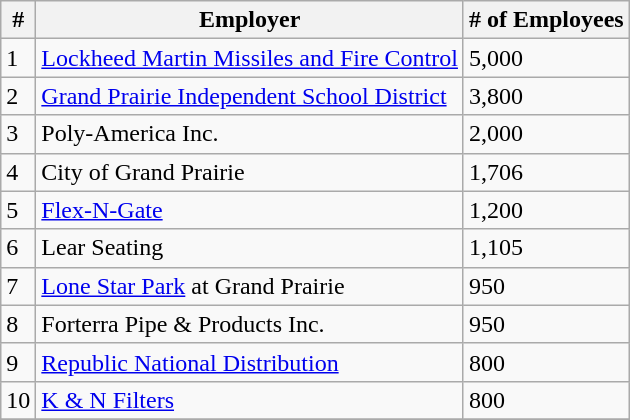<table class="wikitable">
<tr>
<th>#</th>
<th>Employer</th>
<th># of Employees</th>
</tr>
<tr>
<td>1</td>
<td><a href='#'>Lockheed Martin Missiles and Fire Control</a></td>
<td>5,000</td>
</tr>
<tr>
<td>2</td>
<td><a href='#'>Grand Prairie Independent School District</a></td>
<td>3,800</td>
</tr>
<tr>
<td>3</td>
<td>Poly-America Inc.</td>
<td>2,000</td>
</tr>
<tr>
<td>4</td>
<td>City of Grand Prairie</td>
<td>1,706</td>
</tr>
<tr>
<td>5</td>
<td><a href='#'>Flex-N-Gate</a></td>
<td>1,200</td>
</tr>
<tr>
<td>6</td>
<td>Lear Seating</td>
<td>1,105</td>
</tr>
<tr>
<td>7</td>
<td><a href='#'>Lone Star Park</a> at Grand Prairie</td>
<td>950</td>
</tr>
<tr>
<td>8</td>
<td>Forterra Pipe & Products Inc.</td>
<td>950</td>
</tr>
<tr>
<td>9</td>
<td><a href='#'>Republic National Distribution</a></td>
<td>800</td>
</tr>
<tr>
<td>10</td>
<td><a href='#'>K & N Filters</a></td>
<td>800</td>
</tr>
<tr>
</tr>
</table>
